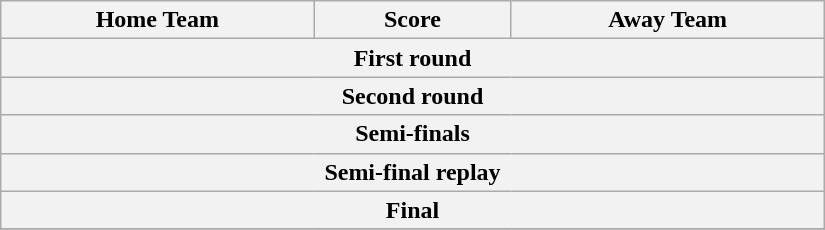<table class="wikitable" style="text-align: center; width:550px">
<tr>
<th scope="col" width="195px">Home Team</th>
<th scope="col" width="120px">Score</th>
<th scope="col" width="195px">Away Team</th>
</tr>
<tr>
<th colspan="3">First round<br>


</th>
</tr>
<tr>
<th colspan="3">Second round<br>


</th>
</tr>
<tr>
<th colspan="3">Semi-finals<br>
</th>
</tr>
<tr>
<th colspan="3">Semi-final replay<br></th>
</tr>
<tr>
<th colspan="3">Final<br></th>
</tr>
<tr>
</tr>
</table>
